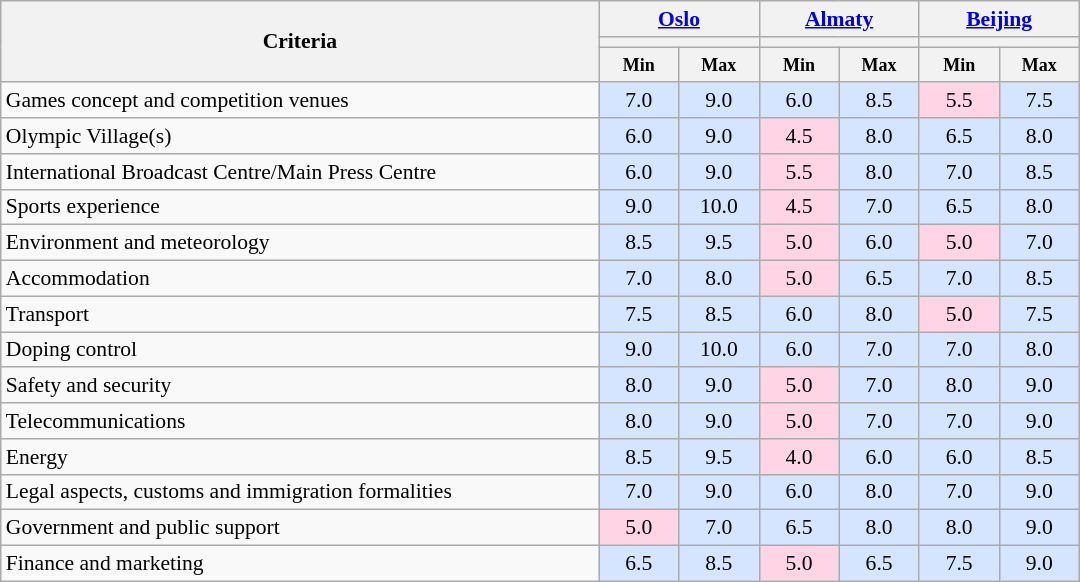<table class="wikitable" style="margin:1em auto; width: 720px; text-align:center; font-size:90%">
<tr>
<th rowspan="3">Criteria</th>
<th width="100px" colspan="2" valign="bottom"><a href='#'>Oslo</a></th>
<th width="100px" colspan="2" valign="bottom"><a href='#'>Almaty</a></th>
<th width="100px" colspan="2" valign="bottom"><a href='#'>Beijing</a></th>
</tr>
<tr>
<th colspan="2"></th>
<th colspan="2"></th>
<th colspan="2"></th>
</tr>
<tr>
<th width="25px"><small>Min</small></th>
<th width="25px"><small>Max</small></th>
<th width="25px"><small>Min</small></th>
<th width="25px"><small>Max</small></th>
<th width="25px"><small>Min</small></th>
<th width="25px"><small>Max</small></th>
</tr>
<tr>
<td align="left">Games concept and competition venues</td>
<td style="background: #d5e5ff">7.0</td>
<td style="background: #d5e5ff">9.0</td>
<td style="background: #d5e5ff">6.0</td>
<td style="background: #d5e5ff">8.5</td>
<td style="background: #ffd5e5">5.5</td>
<td style="background: #d5e5ff">7.5</td>
</tr>
<tr>
<td align="left">Olympic Village(s)</td>
<td style="background: #d5e5ff">6.0</td>
<td style="background: #d5e5ff">9.0</td>
<td style="background: #ffd5e5">4.5</td>
<td style="background: #d5e5ff">8.0</td>
<td style="background: #d5e5ff">6.5</td>
<td style="background: #d5e5ff">8.0</td>
</tr>
<tr>
<td align="left">International Broadcast Centre/Main Press Centre</td>
<td style="background: #d5e5ff">6.0</td>
<td style="background: #d5e5ff">9.0</td>
<td style="background: #ffd5e5">5.5</td>
<td style="background: #d5e5ff">8.0</td>
<td style="background: #d5e5ff">7.0</td>
<td style="background: #d5e5ff">8.5</td>
</tr>
<tr>
<td align="left">Sports experience</td>
<td style="background: #d5e5ff">9.0</td>
<td style="background: #d5e5ff">10.0</td>
<td style="background: #ffd5e5">4.5</td>
<td style="background: #d5e5ff">7.0</td>
<td style="background: #d5e5ff">6.5</td>
<td style="background: #d5e5ff">8.0</td>
</tr>
<tr>
<td align="left">Environment and meteorology</td>
<td style="background: #d5e5ff">8.5</td>
<td style="background: #d5e5ff">9.5</td>
<td style="background: #ffd5e5">5.0</td>
<td style="background: #d5e5ff">6.0</td>
<td style="background: #ffd5e5">5.0</td>
<td style="background: #d5e5ff">7.0</td>
</tr>
<tr>
<td align="left">Accommodation</td>
<td style="background: #d5e5ff">7.0</td>
<td style="background: #d5e5ff">8.0</td>
<td style="background: #ffd5e5">5.0</td>
<td style="background: #d5e5ff">6.5</td>
<td style="background: #d5e5ff">7.0</td>
<td style="background: #d5e5ff">8.5</td>
</tr>
<tr>
<td align="left">Transport</td>
<td style="background: #d5e5ff">7.5</td>
<td style="background: #d5e5ff">8.5</td>
<td style="background: #d5e5ff">6.0</td>
<td style="background: #d5e5ff">8.0</td>
<td style="background: #ffd5e5">5.0</td>
<td style="background: #d5e5ff">7.5</td>
</tr>
<tr>
<td align="left">Doping control</td>
<td style="background: #d5e5ff">9.0</td>
<td style="background: #d5e5ff">10.0</td>
<td style="background: #d5e5ff">6.0</td>
<td style="background: #d5e5ff">7.0</td>
<td style="background: #d5e5ff">7.0</td>
<td style="background: #d5e5ff">8.0</td>
</tr>
<tr>
<td align="left">Safety and security</td>
<td style="background: #d5e5ff">8.0</td>
<td style="background: #d5e5ff">9.0</td>
<td style="background: #ffd5e5">5.0</td>
<td style="background: #d5e5ff">7.0</td>
<td style="background: #d5e5ff">8.0</td>
<td style="background: #d5e5ff">9.0</td>
</tr>
<tr>
<td align="left">Telecommunications</td>
<td style="background: #d5e5ff">8.0</td>
<td style="background: #d5e5ff">9.0</td>
<td style="background: #ffd5e5">5.0</td>
<td style="background: #d5e5ff">7.0</td>
<td style="background: #d5e5ff">7.0</td>
<td style="background: #d5e5ff">9.0</td>
</tr>
<tr>
<td align="left">Energy</td>
<td style="background: #d5e5ff">8.5</td>
<td style="background: #d5e5ff">9.5</td>
<td style="background: #ffd5e5">4.0</td>
<td style="background: #d5e5ff">6.0</td>
<td style="background: #d5e5ff">6.0</td>
<td style="background: #d5e5ff">8.5</td>
</tr>
<tr>
<td align="left">Legal aspects, customs and immigration formalities</td>
<td style="background: #d5e5ff">7.0</td>
<td style="background: #d5e5ff">9.0</td>
<td style="background: #d5e5ff">6.0</td>
<td style="background: #d5e5ff">8.0</td>
<td style="background: #d5e5ff">7.0</td>
<td style="background: #d5e5ff">9.0</td>
</tr>
<tr>
<td align="left">Government and public support</td>
<td style="background: #ffd5e5">5.0</td>
<td style="background: #d5e5ff">7.0</td>
<td style="background: #d5e5ff">6.5</td>
<td style="background: #d5e5ff">8.0</td>
<td style="background: #d5e5ff">8.0</td>
<td style="background: #d5e5ff">9.0</td>
</tr>
<tr>
<td align="left">Finance and marketing</td>
<td style="background: #d5e5ff">6.5</td>
<td style="background: #d5e5ff">8.5</td>
<td style="background: #ffd5e5">5.0</td>
<td style="background: #d5e5ff">6.5</td>
<td style="background: #d5e5ff">7.5</td>
<td style="background: #d5e5ff">9.0</td>
</tr>
</table>
